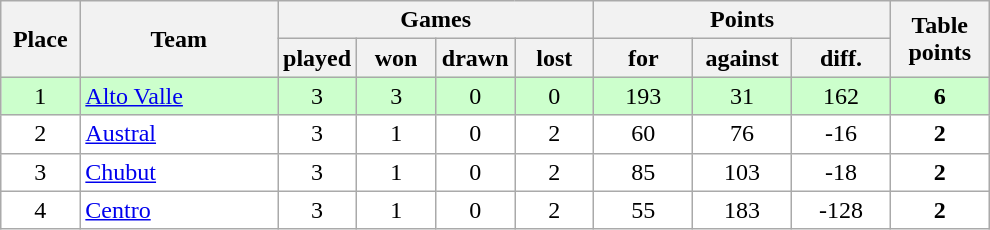<table class="wikitable">
<tr>
<th rowspan=2 width="8%">Place</th>
<th rowspan=2 width="20%">Team</th>
<th colspan=4 width="32%">Games</th>
<th colspan=3 width="30%">Points</th>
<th rowspan=2 width="10%">Table<br>points</th>
</tr>
<tr>
<th width="8%">played</th>
<th width="8%">won</th>
<th width="8%">drawn</th>
<th width="8%">lost</th>
<th width="10%">for</th>
<th width="10%">against</th>
<th width="10%">diff.</th>
</tr>
<tr align=center style="background: #ccffcc;">
<td>1</td>
<td align=left><a href='#'>Alto Valle</a></td>
<td>3</td>
<td>3</td>
<td>0</td>
<td>0</td>
<td>193</td>
<td>31</td>
<td>162</td>
<td><strong>6</strong></td>
</tr>
<tr align=center style="background: #ffffff;">
<td>2</td>
<td align=left><a href='#'>Austral</a></td>
<td>3</td>
<td>1</td>
<td>0</td>
<td>2</td>
<td>60</td>
<td>76</td>
<td>-16</td>
<td><strong>2</strong></td>
</tr>
<tr align=center style="background: #ffffff;">
<td>3</td>
<td align=left><a href='#'>Chubut</a></td>
<td>3</td>
<td>1</td>
<td>0</td>
<td>2</td>
<td>85</td>
<td>103</td>
<td>-18</td>
<td><strong>2</strong></td>
</tr>
<tr align=center style="background: #ffffff;">
<td>4</td>
<td align=left><a href='#'>Centro</a></td>
<td>3</td>
<td>1</td>
<td>0</td>
<td>2</td>
<td>55</td>
<td>183</td>
<td>-128</td>
<td><strong>2</strong></td>
</tr>
</table>
